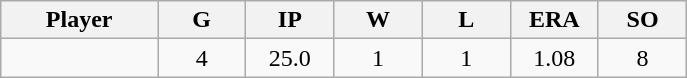<table class="wikitable sortable">
<tr>
<th bgcolor="#DDDDFF" width="16%">Player</th>
<th bgcolor="#DDDDFF" width="9%">G</th>
<th bgcolor="#DDDDFF" width="9%">IP</th>
<th bgcolor="#DDDDFF" width="9%">W</th>
<th bgcolor="#DDDDFF" width="9%">L</th>
<th bgcolor="#DDDDFF" width="9%">ERA</th>
<th bgcolor="#DDDDFF" width="9%">SO</th>
</tr>
<tr align="center">
<td></td>
<td>4</td>
<td>25.0</td>
<td>1</td>
<td>1</td>
<td>1.08</td>
<td>8</td>
</tr>
</table>
